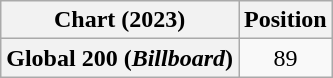<table class="wikitable plainrowheaders" style="text-align:center">
<tr>
<th scope="col">Chart (2023)</th>
<th scope="col">Position</th>
</tr>
<tr>
<th scope="row">Global 200 (<em>Billboard</em>)</th>
<td>89</td>
</tr>
</table>
